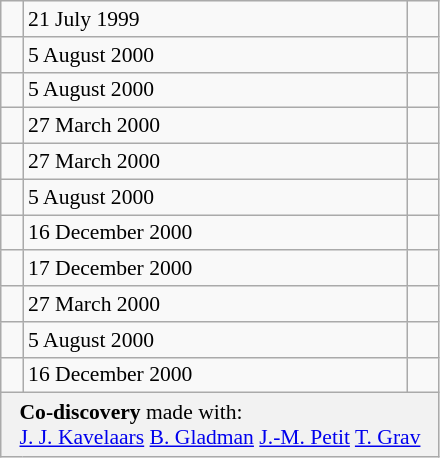<table class="wikitable floatright" style="font-size: 0.9em;">
<tr>
<td></td>
<td>21 July 1999</td>
<td> </td>
</tr>
<tr>
<td></td>
<td>5 August 2000</td>
<td></td>
</tr>
<tr>
<td></td>
<td>5 August 2000</td>
<td></td>
</tr>
<tr>
<td></td>
<td>27 March 2000</td>
<td> </td>
</tr>
<tr>
<td></td>
<td>27 March 2000</td>
<td> </td>
</tr>
<tr>
<td></td>
<td>5 August 2000</td>
<td></td>
</tr>
<tr>
<td></td>
<td>16 December 2000</td>
<td> </td>
</tr>
<tr>
<td></td>
<td>17 December 2000</td>
<td> </td>
</tr>
<tr>
<td></td>
<td>27 March 2000</td>
<td> </td>
</tr>
<tr>
<td></td>
<td>5 August 2000</td>
<td></td>
</tr>
<tr>
<td></td>
<td>16 December 2000</td>
<td> </td>
</tr>
<tr>
<th colspan=3 style="font-weight: normal; text-align: left; padding: 4px 12px;"><strong>Co-discovery</strong> made with:<br> <a href='#'>J. J. Kavelaars</a> <a href='#'>B. Gladman</a> <a href='#'>J.-M. Petit</a> <a href='#'>T. Grav</a></th>
</tr>
</table>
